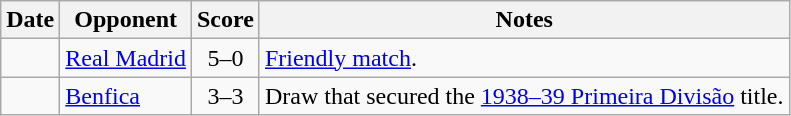<table class="wikitable sortable plainrowheaders">
<tr>
<th scope="col">Date</th>
<th scope="col">Opponent</th>
<th scope="col">Score</th>
<th scope="col">Notes</th>
</tr>
<tr>
<td></td>
<td> <a href='#'>Real Madrid</a></td>
<td align=center>5–0</td>
<td><a href='#'>Friendly match</a>.</td>
</tr>
<tr>
<td></td>
<td> <a href='#'>Benfica</a></td>
<td align=center>3–3</td>
<td>Draw that secured the <a href='#'>1938–39 Primeira Divisão</a> title.</td>
</tr>
</table>
